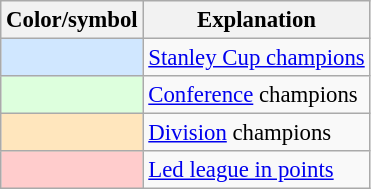<table class="wikitable" style="font-size:95%">
<tr>
<th scope="col">Color/symbol</th>
<th scope="col">Explanation</th>
</tr>
<tr>
<th scope="row" style="background:#D0E7FF"></th>
<td><a href='#'>Stanley Cup champions</a></td>
</tr>
<tr>
<th scope="row" style="background:#DDFFDD"></th>
<td><a href='#'>Conference</a> champions</td>
</tr>
<tr>
<th scope="row" style="background:#FFE6BD"></th>
<td><a href='#'>Division</a> champions</td>
</tr>
<tr>
<th scope="row" style="background:#FFCCCC"></th>
<td><a href='#'>Led league in points</a></td>
</tr>
</table>
